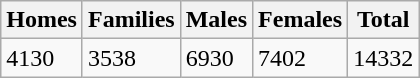<table class="wikitable">
<tr>
<th>Homes</th>
<th>Families</th>
<th>Males</th>
<th>Females</th>
<th>Total</th>
</tr>
<tr>
<td>4130</td>
<td>3538</td>
<td>6930</td>
<td>7402</td>
<td>14332</td>
</tr>
</table>
